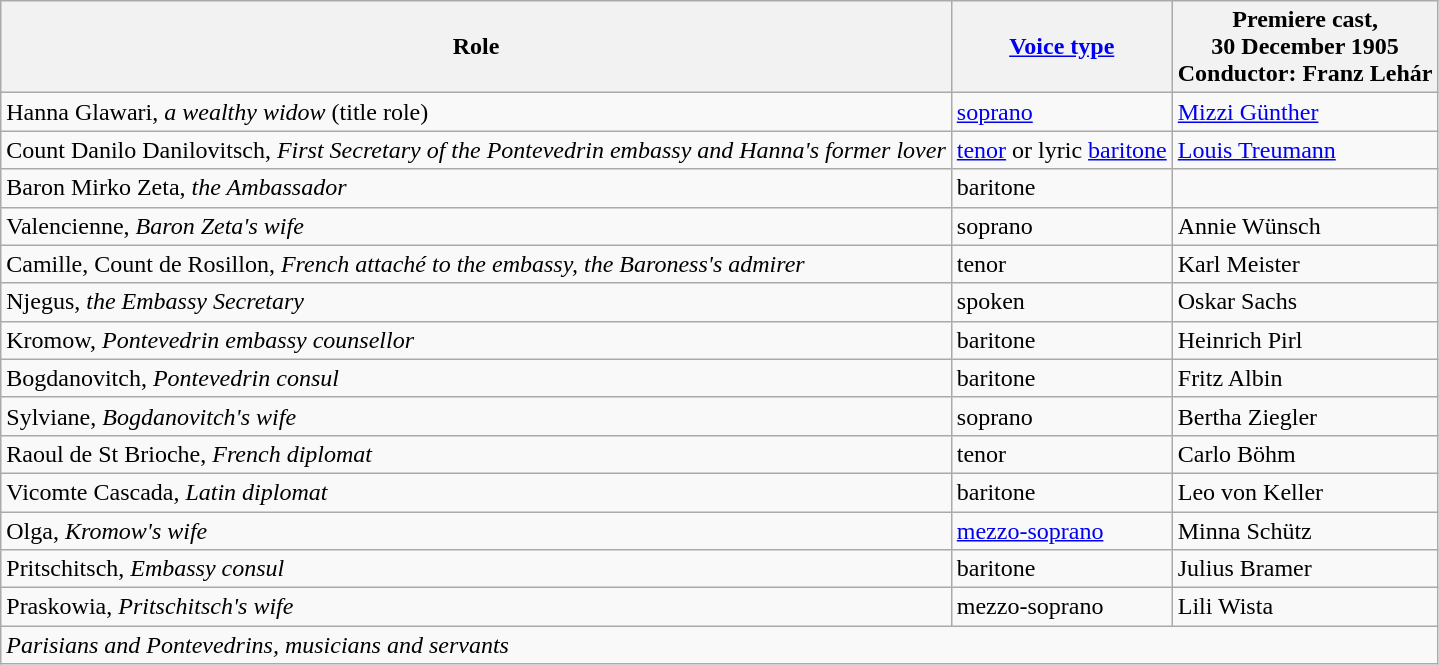<table class="wikitable">
<tr>
<th>Role</th>
<th><a href='#'>Voice type</a></th>
<th>Premiere cast,<br> 30 December 1905<br>Conductor: Franz Lehár</th>
</tr>
<tr>
<td>Hanna Glawari, <em>a wealthy widow</em> (title role)</td>
<td><a href='#'>soprano</a></td>
<td><a href='#'>Mizzi Günther</a></td>
</tr>
<tr>
<td>Count Danilo Danilovitsch, <em>First Secretary of the Pontevedrin embassy and Hanna's former lover</em></td>
<td><a href='#'>tenor</a> or lyric <a href='#'>baritone</a></td>
<td><a href='#'>Louis Treumann</a></td>
</tr>
<tr>
<td>Baron Mirko Zeta, <em>the Ambassador</em></td>
<td>baritone</td>
<td></td>
</tr>
<tr>
<td>Valencienne, <em>Baron Zeta's wife</em></td>
<td>soprano</td>
<td>Annie Wünsch</td>
</tr>
<tr>
<td>Camille, Count de Rosillon, <em>French attaché to the embassy, the Baroness's admirer</em></td>
<td>tenor</td>
<td>Karl Meister</td>
</tr>
<tr>
<td>Njegus, <em>the Embassy Secretary</em></td>
<td>spoken</td>
<td>Oskar Sachs</td>
</tr>
<tr>
<td>Kromow, <em>Pontevedrin embassy counsellor</em></td>
<td>baritone</td>
<td>Heinrich Pirl</td>
</tr>
<tr>
<td>Bogdanovitch, <em>Pontevedrin consul</em></td>
<td>baritone</td>
<td>Fritz Albin</td>
</tr>
<tr>
<td>Sylviane, <em>Bogdanovitch's wife</em></td>
<td>soprano</td>
<td>Bertha Ziegler</td>
</tr>
<tr>
<td>Raoul de St Brioche, <em>French diplomat</em></td>
<td>tenor</td>
<td>Carlo Böhm</td>
</tr>
<tr>
<td>Vicomte Cascada, <em>Latin diplomat</em></td>
<td>baritone</td>
<td>Leo von Keller</td>
</tr>
<tr>
<td>Olga, <em>Kromow's wife</em></td>
<td><a href='#'>mezzo-soprano</a></td>
<td>Minna Schütz</td>
</tr>
<tr>
<td>Pritschitsch, <em>Embassy consul</em></td>
<td>baritone</td>
<td>Julius Bramer</td>
</tr>
<tr>
<td>Praskowia, <em>Pritschitsch's wife</em></td>
<td>mezzo-soprano</td>
<td>Lili Wista</td>
</tr>
<tr>
<td colspan="3"><em>Parisians and Pontevedrins, musicians and servants</em></td>
</tr>
</table>
